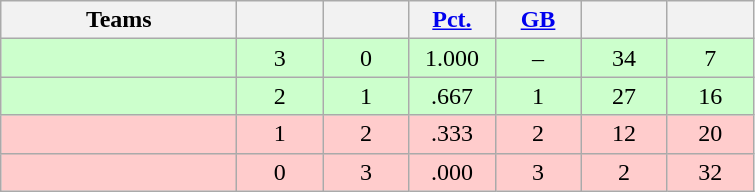<table class="wikitable" style="text-align:center;">
<tr>
<th width=150px>Teams</th>
<th width=50px></th>
<th width=50px></th>
<th width=50px><a href='#'>Pct.</a></th>
<th width=50px><a href='#'>GB</a></th>
<th width=50px></th>
<th width=50px></th>
</tr>
<tr style="background-color:#cfc">
<td align=left></td>
<td>3</td>
<td>0</td>
<td>1.000</td>
<td>–</td>
<td>34</td>
<td>7</td>
</tr>
<tr style="background-color:#cfc">
<td align=left></td>
<td>2</td>
<td>1</td>
<td>.667</td>
<td>1</td>
<td>27</td>
<td>16</td>
</tr>
<tr style="background-color:#fcc">
<td align=left></td>
<td>1</td>
<td>2</td>
<td>.333</td>
<td>2</td>
<td>12</td>
<td>20</td>
</tr>
<tr style="background-color:#fcc">
<td align=left></td>
<td>0</td>
<td>3</td>
<td>.000</td>
<td>3</td>
<td>2</td>
<td>32</td>
</tr>
</table>
